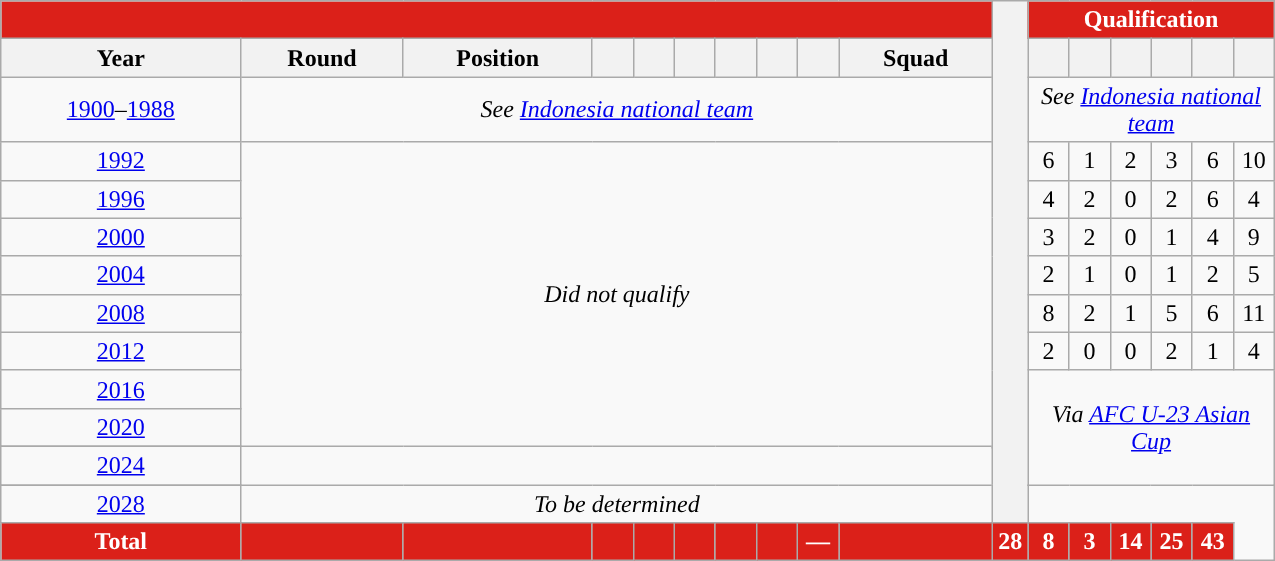<table class="wikitable" style="text-align: center; width: 850px;">
<tr>
<th colspan="10" style="background: #DB2019; color: #FFFFFF;"><a href='#'></a></th>
<th style="width:1%;" rowspan=15></th>
<th colspan="6" style="background: #DB2019; color: #FFFFFF;">Qualification</th>
</tr>
<tr>
<th>Year</th>
<th>Round</th>
<th>Position</th>
<th width="20"></th>
<th width="20"></th>
<th width="20"></th>
<th width="20"></th>
<th width="20"></th>
<th width="20"></th>
<th>Squad</th>
<th width="20"></th>
<th width="20"></th>
<th width="20"></th>
<th width="20"></th>
<th width="20"></th>
<th width="20"></th>
</tr>
<tr>
<td><a href='#'>1900</a>–<a href='#'>1988</a></td>
<td colspan=9><em>See <a href='#'>Indonesia national team</a></em></td>
<td colspan=6><em>See <a href='#'>Indonesia national team</a></em></td>
</tr>
<tr>
<td> <a href='#'>1992</a></td>
<td colspan=9 rowspan=9><em>Did not qualify</em></td>
<td>6</td>
<td>1</td>
<td>2</td>
<td>3</td>
<td>6</td>
<td>10</td>
</tr>
<tr>
<td> <a href='#'>1996</a></td>
<td>4</td>
<td>2</td>
<td>0</td>
<td>2</td>
<td>6</td>
<td>4</td>
</tr>
<tr>
<td> <a href='#'>2000</a></td>
<td>3</td>
<td>2</td>
<td>0</td>
<td>1</td>
<td>4</td>
<td>9</td>
</tr>
<tr>
<td> <a href='#'>2004</a></td>
<td>2</td>
<td>1</td>
<td>0</td>
<td>1</td>
<td>2</td>
<td>5</td>
</tr>
<tr>
<td> <a href='#'>2008</a></td>
<td>8</td>
<td>2</td>
<td>1</td>
<td>5</td>
<td>6</td>
<td>11</td>
</tr>
<tr>
<td> <a href='#'>2012</a></td>
<td>2</td>
<td>0</td>
<td>0</td>
<td>2</td>
<td>1</td>
<td>4</td>
</tr>
<tr>
<td> <a href='#'>2016</a></td>
<td rowspan="4" colspan="6"><em>Via <a href='#'>AFC U-23 Asian Cup</a></em></td>
</tr>
<tr>
<td> <a href='#'>2020</a></td>
</tr>
<tr style="background: #DB2019; color: #FFFFFF;|">
</tr>
<tr>
<td> <a href='#'>2024</a></td>
</tr>
<tr style="background: #DB2019; color: #FFFFFF;|">
</tr>
<tr>
<td> <a href='#'>2028</a></td>
<td colspan=9><em>To be determined</em></td>
</tr>
<tr style="background: #DB2019; color: #FFFFFF;|">
<td><strong>Total</strong></td>
<td></td>
<td></td>
<td></td>
<td></td>
<td></td>
<td></td>
<td></td>
<td><strong>—</strong></td>
<td></td>
<td><strong>28</strong></td>
<td><strong>8</strong></td>
<td><strong>3</strong></td>
<td><strong>14</strong></td>
<td><strong>25</strong></td>
<td><strong>43</strong></td>
</tr>
</table>
